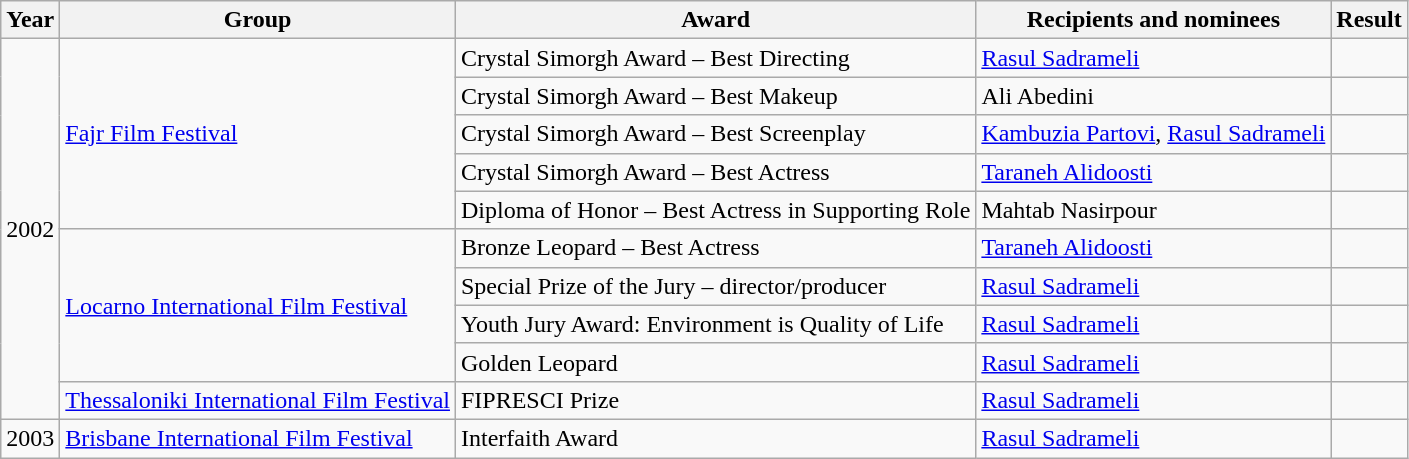<table class="wikitable" style="font-size:100%;">
<tr>
<th>Year</th>
<th>Group</th>
<th>Award</th>
<th>Recipients and nominees</th>
<th>Result</th>
</tr>
<tr>
<td rowspan="10">2002</td>
<td rowspan="5"><a href='#'>Fajr Film Festival</a></td>
<td>Crystal Simorgh Award – Best Directing</td>
<td><a href='#'>Rasul Sadrameli</a></td>
<td></td>
</tr>
<tr>
<td>Crystal Simorgh Award – Best Makeup</td>
<td>Ali Abedini</td>
<td></td>
</tr>
<tr>
<td>Crystal Simorgh Award – Best Screenplay</td>
<td><a href='#'>Kambuzia Partovi</a>, <a href='#'>Rasul Sadrameli</a></td>
<td></td>
</tr>
<tr>
<td>Crystal Simorgh Award – Best Actress</td>
<td><a href='#'>Taraneh Alidoosti</a></td>
<td></td>
</tr>
<tr>
<td>Diploma of Honor – Best Actress in Supporting Role</td>
<td>Mahtab Nasirpour</td>
<td></td>
</tr>
<tr>
<td rowspan="4"><a href='#'>Locarno International Film Festival</a></td>
<td>Bronze Leopard – Best Actress</td>
<td><a href='#'>Taraneh Alidoosti</a></td>
<td></td>
</tr>
<tr>
<td>Special Prize of the Jury – director/producer</td>
<td><a href='#'>Rasul Sadrameli</a></td>
<td></td>
</tr>
<tr>
<td>Youth Jury Award: Environment is Quality of Life</td>
<td><a href='#'>Rasul Sadrameli</a></td>
<td></td>
</tr>
<tr>
<td>Golden Leopard</td>
<td><a href='#'>Rasul Sadrameli</a></td>
<td></td>
</tr>
<tr>
<td><a href='#'>Thessaloniki International Film Festival</a></td>
<td>FIPRESCI Prize</td>
<td><a href='#'>Rasul Sadrameli</a></td>
<td></td>
</tr>
<tr>
<td rowspan="1">2003</td>
<td><a href='#'>Brisbane International Film Festival</a></td>
<td>Interfaith Award</td>
<td><a href='#'>Rasul Sadrameli</a></td>
<td></td>
</tr>
</table>
